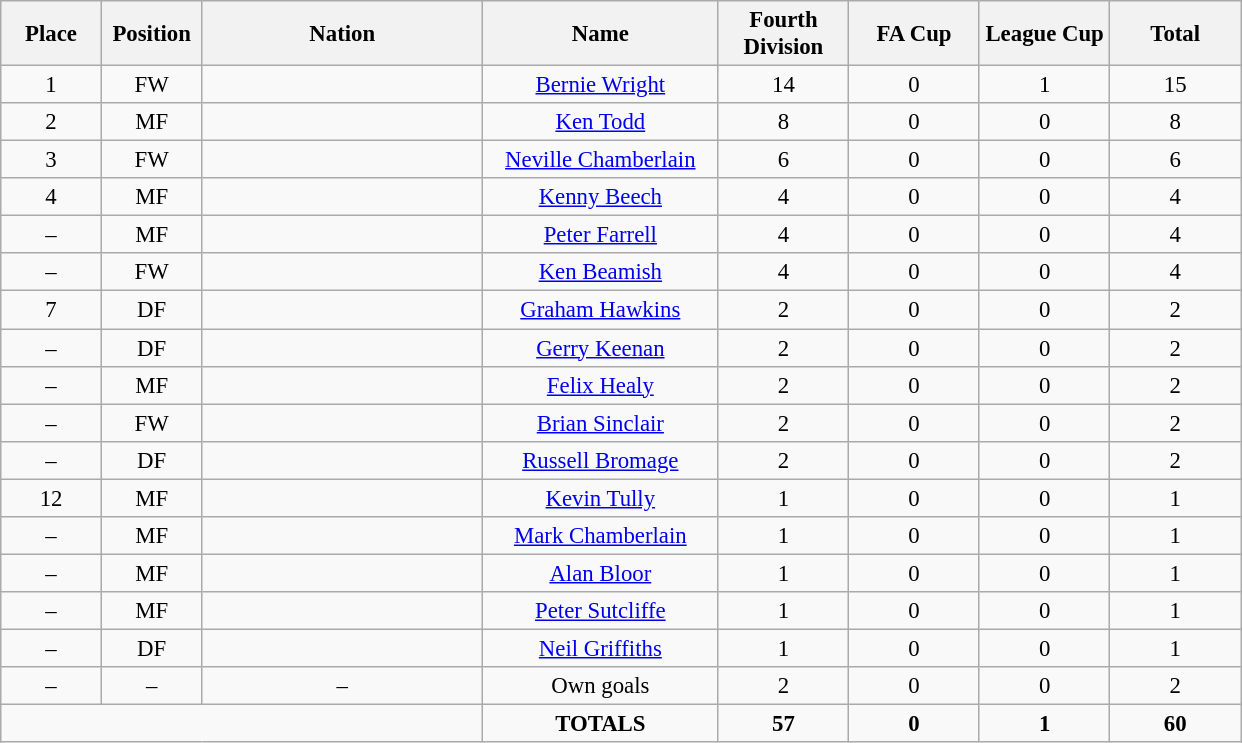<table class="wikitable" style="font-size: 95%; text-align: center;">
<tr>
<th width=60>Place</th>
<th width=60>Position</th>
<th width=180>Nation</th>
<th width=150>Name</th>
<th width=80>Fourth Division</th>
<th width=80>FA Cup</th>
<th width=80>League Cup</th>
<th width=80>Total</th>
</tr>
<tr>
<td>1</td>
<td>FW</td>
<td></td>
<td><a href='#'>Bernie Wright</a></td>
<td>14</td>
<td>0</td>
<td>1</td>
<td>15</td>
</tr>
<tr>
<td>2</td>
<td>MF</td>
<td></td>
<td><a href='#'>Ken Todd</a></td>
<td>8</td>
<td>0</td>
<td>0</td>
<td>8</td>
</tr>
<tr>
<td>3</td>
<td>FW</td>
<td></td>
<td><a href='#'>Neville Chamberlain</a></td>
<td>6</td>
<td>0</td>
<td>0</td>
<td>6</td>
</tr>
<tr>
<td>4</td>
<td>MF</td>
<td></td>
<td><a href='#'>Kenny Beech</a></td>
<td>4</td>
<td>0</td>
<td>0</td>
<td>4</td>
</tr>
<tr>
<td>–</td>
<td>MF</td>
<td></td>
<td><a href='#'>Peter Farrell</a></td>
<td>4</td>
<td>0</td>
<td>0</td>
<td>4</td>
</tr>
<tr>
<td>–</td>
<td>FW</td>
<td></td>
<td><a href='#'>Ken Beamish</a></td>
<td>4</td>
<td>0</td>
<td>0</td>
<td>4</td>
</tr>
<tr>
<td>7</td>
<td>DF</td>
<td></td>
<td><a href='#'>Graham Hawkins</a></td>
<td>2</td>
<td>0</td>
<td>0</td>
<td>2</td>
</tr>
<tr>
<td>–</td>
<td>DF</td>
<td></td>
<td><a href='#'>Gerry Keenan</a></td>
<td>2</td>
<td>0</td>
<td>0</td>
<td>2</td>
</tr>
<tr>
<td>–</td>
<td>MF</td>
<td></td>
<td><a href='#'>Felix Healy</a></td>
<td>2</td>
<td>0</td>
<td>0</td>
<td>2</td>
</tr>
<tr>
<td>–</td>
<td>FW</td>
<td></td>
<td><a href='#'>Brian Sinclair</a></td>
<td>2</td>
<td>0</td>
<td>0</td>
<td>2</td>
</tr>
<tr>
<td>–</td>
<td>DF</td>
<td></td>
<td><a href='#'>Russell Bromage</a></td>
<td>2</td>
<td>0</td>
<td>0</td>
<td>2</td>
</tr>
<tr>
<td>12</td>
<td>MF</td>
<td></td>
<td><a href='#'>Kevin Tully</a></td>
<td>1</td>
<td>0</td>
<td>0</td>
<td>1</td>
</tr>
<tr>
<td>–</td>
<td>MF</td>
<td></td>
<td><a href='#'>Mark Chamberlain</a></td>
<td>1</td>
<td>0</td>
<td>0</td>
<td>1</td>
</tr>
<tr>
<td>–</td>
<td>MF</td>
<td></td>
<td><a href='#'>Alan Bloor</a></td>
<td>1</td>
<td>0</td>
<td>0</td>
<td>1</td>
</tr>
<tr>
<td>–</td>
<td>MF</td>
<td></td>
<td><a href='#'>Peter Sutcliffe</a></td>
<td>1</td>
<td>0</td>
<td>0</td>
<td>1</td>
</tr>
<tr>
<td>–</td>
<td>DF</td>
<td></td>
<td><a href='#'>Neil Griffiths</a></td>
<td>1</td>
<td>0</td>
<td>0</td>
<td>1</td>
</tr>
<tr>
<td>–</td>
<td>–</td>
<td>–</td>
<td>Own goals</td>
<td>2</td>
<td>0</td>
<td>0</td>
<td>2</td>
</tr>
<tr>
<td colspan="3"></td>
<td><strong>TOTALS</strong></td>
<td><strong>57</strong></td>
<td><strong>0</strong></td>
<td><strong>1</strong></td>
<td><strong>60</strong></td>
</tr>
</table>
